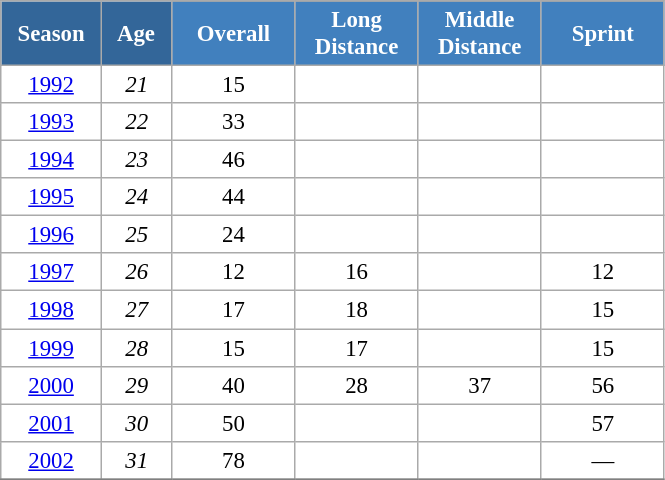<table class="wikitable" style="font-size:95%; text-align:center; border:grey solid 1px; border-collapse:collapse; background:#ffffff;">
<tr>
<th style="background-color:#369; color:white; width:60px;" rowspan="2"> Season </th>
<th style="background-color:#369; color:white; width:40px;" rowspan="2"> Age </th>
</tr>
<tr>
<th style="background-color:#4180be; color:white; width:75px;">Overall</th>
<th style="background-color:#4180be; color:white; width:75px;">Long Distance</th>
<th style="background-color:#4180be; color:white; width:75px;">Middle Distance</th>
<th style="background-color:#4180be; color:white; width:75px;">Sprint</th>
</tr>
<tr>
<td><a href='#'>1992</a></td>
<td><em>21</em></td>
<td>15</td>
<td></td>
<td></td>
<td></td>
</tr>
<tr>
<td><a href='#'>1993</a></td>
<td><em>22</em></td>
<td>33</td>
<td></td>
<td></td>
<td></td>
</tr>
<tr>
<td><a href='#'>1994</a></td>
<td><em>23</em></td>
<td>46</td>
<td></td>
<td></td>
<td></td>
</tr>
<tr>
<td><a href='#'>1995</a></td>
<td><em>24</em></td>
<td>44</td>
<td></td>
<td></td>
<td></td>
</tr>
<tr>
<td><a href='#'>1996</a></td>
<td><em>25</em></td>
<td>24</td>
<td></td>
<td></td>
<td></td>
</tr>
<tr>
<td><a href='#'>1997</a></td>
<td><em>26</em></td>
<td>12</td>
<td>16</td>
<td></td>
<td>12</td>
</tr>
<tr>
<td><a href='#'>1998</a></td>
<td><em>27</em></td>
<td>17</td>
<td>18</td>
<td></td>
<td>15</td>
</tr>
<tr>
<td><a href='#'>1999</a></td>
<td><em>28</em></td>
<td>15</td>
<td>17</td>
<td></td>
<td>15</td>
</tr>
<tr>
<td><a href='#'>2000</a></td>
<td><em>29</em></td>
<td>40</td>
<td>28</td>
<td>37</td>
<td>56</td>
</tr>
<tr>
<td><a href='#'>2001</a></td>
<td><em>30</em></td>
<td>50</td>
<td></td>
<td></td>
<td>57</td>
</tr>
<tr>
<td><a href='#'>2002</a></td>
<td><em>31</em></td>
<td>78</td>
<td></td>
<td></td>
<td>—</td>
</tr>
<tr>
</tr>
</table>
